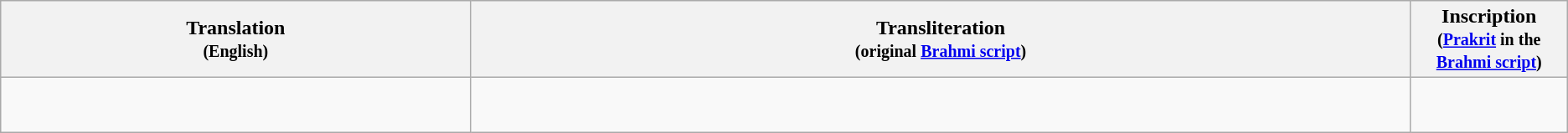<table class="wikitable centre">
<tr>
<th scope="col" align=left>Translation<br><small>(English)</small></th>
<th>Transliteration<br><small>(original <a href='#'>Brahmi script</a>)</small></th>
<th>Inscription<br><small>(<a href='#'>Prakrit</a> in the <a href='#'>Brahmi script</a>)</small></th>
</tr>
<tr>
<td align=center width="30%"><br></td>
<td align=left><br></td>
<td align=center width="10%"><br><br></td>
</tr>
</table>
